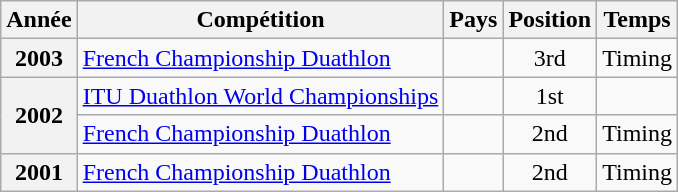<table class="wikitable">
<tr>
<th scope="col">Année</th>
<th scope="col">Compétition</th>
<th scope="col">Pays</th>
<th scope="col">Position</th>
<th scope="col">Temps</th>
</tr>
<tr>
<th align="center;" scope="row;">2003</th>
<td><a href='#'>French Championship Duathlon</a></td>
<td></td>
<td align="center">3rd</td>
<td>Timing</td>
</tr>
<tr>
<th align="center;" rowspan="2" scope="row;">2002</th>
<td><a href='#'>ITU Duathlon World Championships</a></td>
<td></td>
<td align="center">1st</td>
<td></td>
</tr>
<tr>
<td><a href='#'>French Championship Duathlon</a></td>
<td></td>
<td align="center">2nd</td>
<td>Timing</td>
</tr>
<tr>
<th align="center;" scope="row;">2001</th>
<td><a href='#'>French Championship Duathlon</a></td>
<td></td>
<td align="center">2nd</td>
<td>Timing</td>
</tr>
</table>
